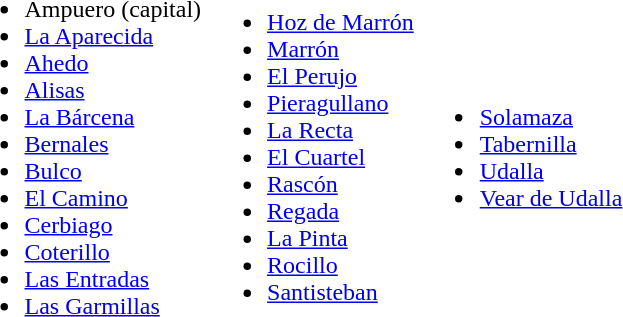<table>
<tr>
<td><br><ul><li>Ampuero (capital)</li><li><a href='#'>La Aparecida</a></li><li><a href='#'>Ahedo</a></li><li><a href='#'>Alisas</a></li><li><a href='#'>La Bárcena</a></li><li><a href='#'>Bernales</a></li><li><a href='#'>Bulco</a></li><li><a href='#'>El Camino</a></li><li><a href='#'>Cerbiago</a></li><li><a href='#'>Coterillo</a></li><li><a href='#'>Las Entradas</a></li><li><a href='#'>Las Garmillas</a></li></ul></td>
<td><br><ul><li><a href='#'>Hoz de Marrón</a></li><li><a href='#'>Marrón</a></li><li><a href='#'>El Perujo</a></li><li><a href='#'>Pieragullano</a></li><li><a href='#'>La Recta</a></li><li><a href='#'>El Cuartel</a></li><li><a href='#'>Rascón</a></li><li><a href='#'>Regada</a></li><li><a href='#'>La Pinta</a></li><li><a href='#'>Rocillo</a></li><li><a href='#'>Santisteban</a></li></ul></td>
<td><br><ul><li><a href='#'>Solamaza</a></li><li><a href='#'>Tabernilla</a></li><li><a href='#'>Udalla</a></li><li><a href='#'>Vear de Udalla</a></li></ul></td>
</tr>
</table>
